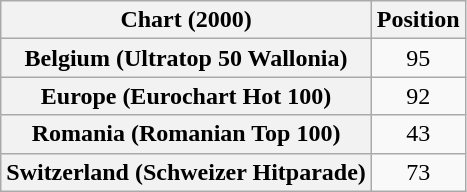<table class="wikitable sortable plainrowheaders" style="text-align:center">
<tr>
<th>Chart (2000)</th>
<th>Position</th>
</tr>
<tr>
<th scope="row">Belgium (Ultratop 50 Wallonia)</th>
<td>95</td>
</tr>
<tr>
<th scope="row">Europe (Eurochart Hot 100)</th>
<td>92</td>
</tr>
<tr>
<th scope="row">Romania (Romanian Top 100)</th>
<td>43</td>
</tr>
<tr>
<th scope="row">Switzerland (Schweizer Hitparade)</th>
<td>73</td>
</tr>
</table>
